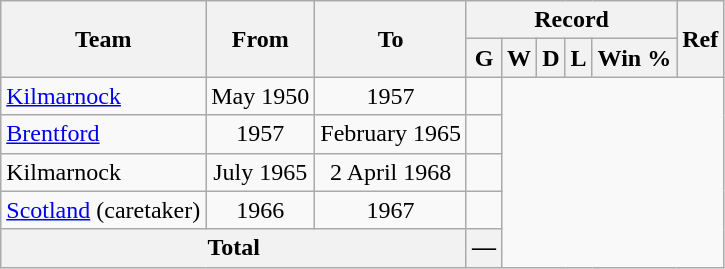<table class="wikitable" style="text-align: center">
<tr>
<th rowspan="2">Team</th>
<th rowspan="2">From</th>
<th rowspan="2">To</th>
<th colspan="5">Record</th>
<th rowspan="2">Ref</th>
</tr>
<tr>
<th>G</th>
<th>W</th>
<th>D</th>
<th>L</th>
<th>Win %</th>
</tr>
<tr>
<td align="left"><a href='#'>Kilmarnock</a></td>
<td>May 1950</td>
<td>1957<br></td>
<td></td>
</tr>
<tr>
<td align="left"><a href='#'>Brentford</a></td>
<td>1957</td>
<td>February 1965<br></td>
<td></td>
</tr>
<tr>
<td align="left">Kilmarnock</td>
<td>July 1965</td>
<td>2 April 1968<br></td>
<td></td>
</tr>
<tr>
<td align="left"><a href='#'>Scotland</a> (caretaker)</td>
<td>1966</td>
<td>1967<br></td>
<td></td>
</tr>
<tr>
<th colspan="3">Total<br></th>
<th>—</th>
</tr>
</table>
